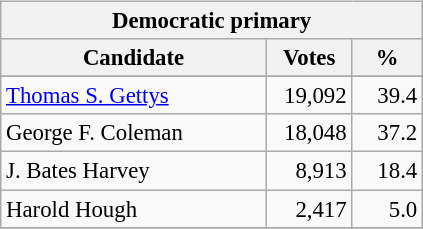<table class="wikitable" align="left" style="margin: 1em 1em 1em 0; font-size: 95%;">
<tr>
<th colspan="3">Democratic primary</th>
</tr>
<tr>
<th colspan="1" style="width: 170px">Candidate</th>
<th style="width: 50px">Votes</th>
<th style="width: 40px">%</th>
</tr>
<tr>
</tr>
<tr>
<td><a href='#'>Thomas S. Gettys</a></td>
<td align="right">19,092</td>
<td align="right">39.4</td>
</tr>
<tr>
<td>George F. Coleman</td>
<td align="right">18,048</td>
<td align="right">37.2</td>
</tr>
<tr>
<td>J. Bates Harvey</td>
<td align="right">8,913</td>
<td align="right">18.4</td>
</tr>
<tr>
<td>Harold Hough</td>
<td align="right">2,417</td>
<td align="right">5.0</td>
</tr>
<tr>
</tr>
</table>
